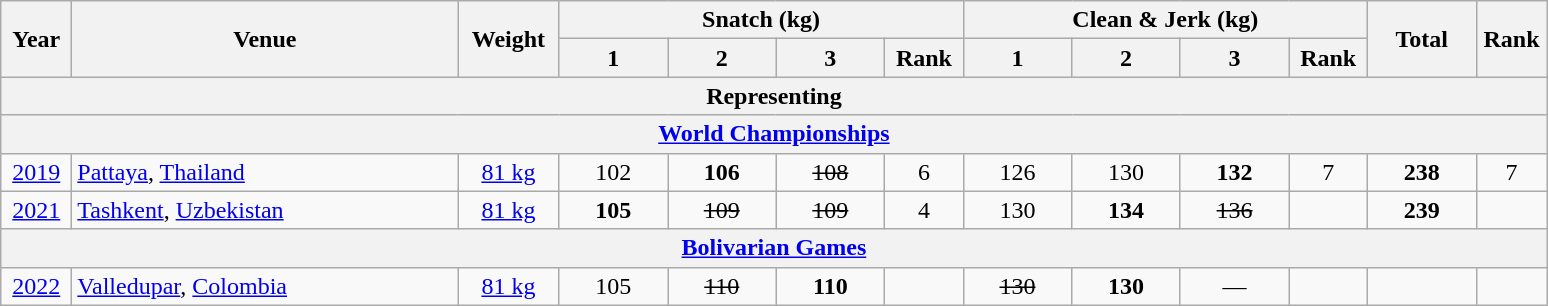<table class = "wikitable" style="text-align:center;">
<tr>
<th rowspan=2 width=40>Year</th>
<th rowspan=2 width=250>Venue</th>
<th rowspan=2 width=60>Weight</th>
<th colspan=4>Snatch (kg)</th>
<th colspan=4>Clean & Jerk (kg)</th>
<th rowspan=2 width=65>Total</th>
<th rowspan=2 width=40>Rank</th>
</tr>
<tr>
<th width=65>1</th>
<th width=65>2</th>
<th width=65>3</th>
<th width=45>Rank</th>
<th width=65>1</th>
<th width=65>2</th>
<th width=65>3</th>
<th width=45>Rank</th>
</tr>
<tr>
<th colspan=13>Representing </th>
</tr>
<tr>
<th colspan=13><a href='#'>World Championships</a></th>
</tr>
<tr>
<td><a href='#'>2019</a></td>
<td align=left> <a href='#'>Pattaya</a>, <a href='#'>Thailand</a></td>
<td><a href='#'>81 kg</a></td>
<td>102</td>
<td><strong>106</strong></td>
<td><s>108</s></td>
<td>6</td>
<td>126</td>
<td>130</td>
<td><strong>132</strong></td>
<td>7</td>
<td><strong>238</strong></td>
<td>7</td>
</tr>
<tr>
<td><a href='#'>2021</a></td>
<td align=left> <a href='#'>Tashkent</a>, <a href='#'>Uzbekistan</a></td>
<td><a href='#'>81 kg</a></td>
<td><strong>105</strong></td>
<td><s>109</s></td>
<td><s>109</s></td>
<td>4</td>
<td>130</td>
<td><strong>134</strong></td>
<td><s>136</s></td>
<td></td>
<td><strong>239</strong></td>
<td></td>
</tr>
<tr>
<th colspan=13><a href='#'>Bolivarian Games</a></th>
</tr>
<tr>
<td><a href='#'>2022</a></td>
<td align=left> <a href='#'>Valledupar</a>, <a href='#'>Colombia</a></td>
<td><a href='#'>81 kg</a></td>
<td>105</td>
<td><s>110</s></td>
<td><strong>110</strong></td>
<td></td>
<td><s>130</s></td>
<td><strong>130</strong></td>
<td>—</td>
<td></td>
<td></td>
<td></td>
</tr>
</table>
